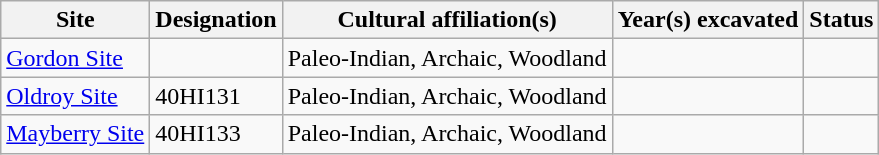<table class="wikitable">
<tr>
<th>Site</th>
<th>Designation</th>
<th>Cultural affiliation(s)</th>
<th>Year(s) excavated</th>
<th>Status</th>
</tr>
<tr>
<td><a href='#'>Gordon Site</a></td>
<td></td>
<td>Paleo-Indian, Archaic, Woodland</td>
<td></td>
<td></td>
</tr>
<tr>
<td><a href='#'>Oldroy Site</a></td>
<td>40HI131</td>
<td>Paleo-Indian, Archaic, Woodland</td>
<td></td>
<td></td>
</tr>
<tr>
<td><a href='#'>Mayberry Site</a></td>
<td>40HI133</td>
<td>Paleo-Indian, Archaic, Woodland</td>
<td></td>
<td></td>
</tr>
</table>
